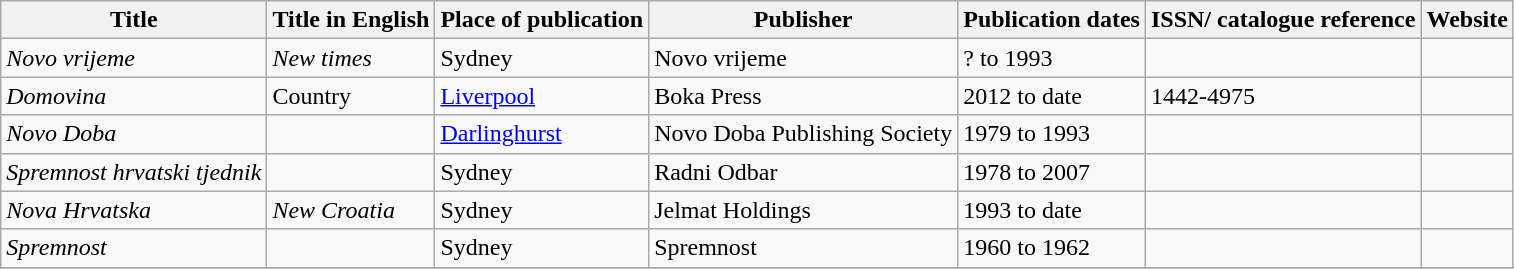<table class="wikitable sortable">
<tr>
<th>Title</th>
<th>Title in English</th>
<th>Place of publication</th>
<th>Publisher</th>
<th>Publication dates</th>
<th>ISSN/ catalogue reference</th>
<th>Website</th>
</tr>
<tr>
<td><em>Novo vrijeme</em></td>
<td><em>New times</em></td>
<td>Sydney</td>
<td>Novo vrijeme</td>
<td>? to 1993</td>
<td></td>
<td N / A></td>
</tr>
<tr>
<td><em>Domovina</em></td>
<td>Country</td>
<td><a href='#'>Liverpool</a></td>
<td>Boka Press</td>
<td>2012 to date</td>
<td>1442-4975 </td>
<td><br></td>
</tr>
<tr>
<td><em>Novo Doba</em></td>
<td></td>
<td><a href='#'>Darlinghurst</a></td>
<td>Novo Doba Publishing Society</td>
<td>1979 to 1993</td>
<td></td>
<td></td>
</tr>
<tr>
<td><em>Spremnost hrvatski tjednik</em></td>
<td></td>
<td>Sydney</td>
<td>Radni Odbar</td>
<td>1978 to 2007</td>
<td></td>
<td></td>
</tr>
<tr>
<td><em>Nova Hrvatska</em></td>
<td><em>New Croatia</em></td>
<td>Sydney</td>
<td>Jelmat Holdings</td>
<td>1993 to date</td>
<td></td>
<td></td>
</tr>
<tr>
<td><em>Spremnost</em></td>
<td></td>
<td>Sydney</td>
<td>Spremnost</td>
<td>1960 to 1962</td>
<td></td>
<td></td>
</tr>
<tr>
</tr>
</table>
